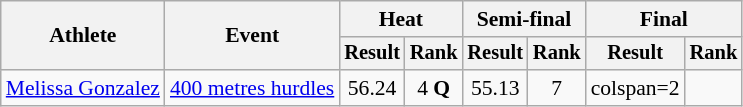<table class="wikitable" style="font-size:90%">
<tr>
<th rowspan="2">Athlete</th>
<th rowspan="2">Event</th>
<th colspan="2">Heat</th>
<th colspan="2">Semi-final</th>
<th colspan="2">Final</th>
</tr>
<tr style="font-size:95%">
<th>Result</th>
<th>Rank</th>
<th>Result</th>
<th>Rank</th>
<th>Result</th>
<th>Rank</th>
</tr>
<tr align=center>
<td align=left><a href='#'>Melissa Gonzalez</a></td>
<td align=left><a href='#'>400 metres hurdles</a></td>
<td>56.24</td>
<td>4 <strong>Q</strong></td>
<td>55.13</td>
<td>7</td>
<td>colspan=2 </td>
</tr>
</table>
